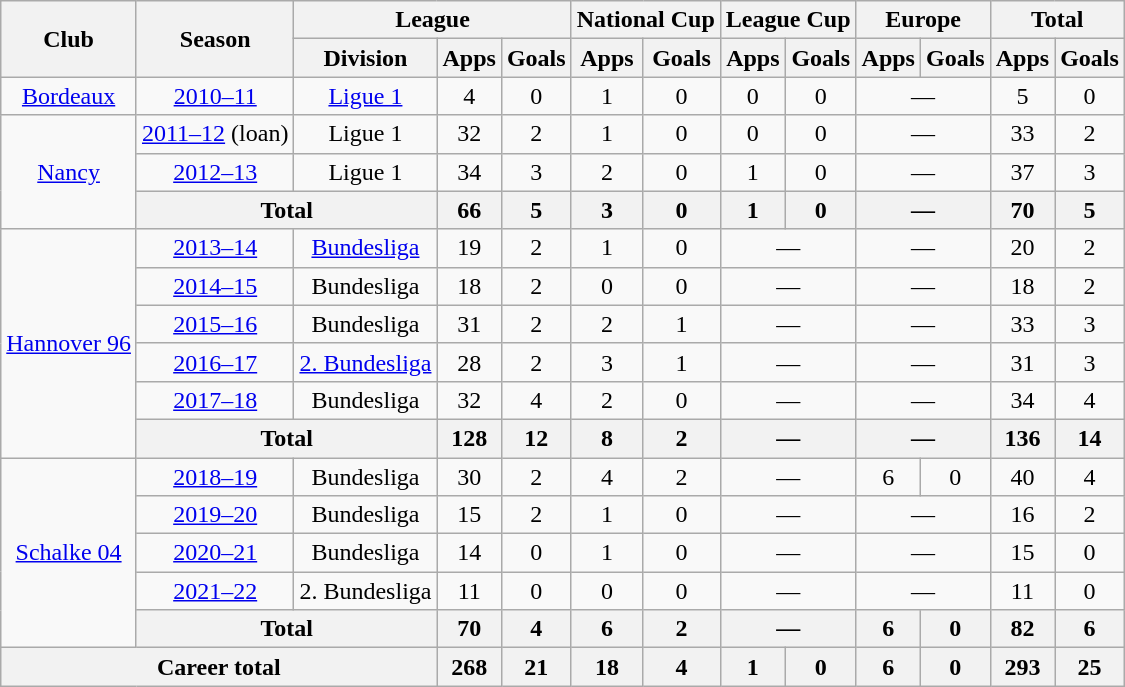<table class=wikitable style="text-align: center;">
<tr>
<th rowspan="2">Club</th>
<th rowspan="2">Season</th>
<th colspan="3">League</th>
<th colspan="2">National Cup</th>
<th colspan="2">League Cup</th>
<th colspan="2">Europe</th>
<th colspan="2">Total</th>
</tr>
<tr>
<th>Division</th>
<th>Apps</th>
<th>Goals</th>
<th>Apps</th>
<th>Goals</th>
<th>Apps</th>
<th>Goals</th>
<th>Apps</th>
<th>Goals</th>
<th>Apps</th>
<th>Goals</th>
</tr>
<tr>
<td><a href='#'>Bordeaux</a></td>
<td><a href='#'>2010–11</a></td>
<td><a href='#'>Ligue 1</a></td>
<td>4</td>
<td>0</td>
<td>1</td>
<td>0</td>
<td>0</td>
<td>0</td>
<td colspan="2">—</td>
<td>5</td>
<td>0</td>
</tr>
<tr>
<td rowspan="3"><a href='#'>Nancy</a></td>
<td><a href='#'>2011–12</a> (loan)</td>
<td>Ligue 1</td>
<td>32</td>
<td>2</td>
<td>1</td>
<td>0</td>
<td>0</td>
<td>0</td>
<td colspan="2">—</td>
<td>33</td>
<td>2</td>
</tr>
<tr>
<td><a href='#'>2012–13</a></td>
<td>Ligue 1</td>
<td>34</td>
<td>3</td>
<td>2</td>
<td>0</td>
<td>1</td>
<td>0</td>
<td colspan="2">—</td>
<td>37</td>
<td>3</td>
</tr>
<tr>
<th colspan="2">Total</th>
<th>66</th>
<th>5</th>
<th>3</th>
<th>0</th>
<th>1</th>
<th>0</th>
<th colspan="2">—</th>
<th>70</th>
<th>5</th>
</tr>
<tr>
<td rowspan="6"><a href='#'>Hannover 96</a></td>
<td><a href='#'>2013–14</a></td>
<td><a href='#'>Bundesliga</a></td>
<td>19</td>
<td>2</td>
<td>1</td>
<td>0</td>
<td colspan="2">—</td>
<td colspan="2">—</td>
<td>20</td>
<td>2</td>
</tr>
<tr>
<td><a href='#'>2014–15</a></td>
<td>Bundesliga</td>
<td>18</td>
<td>2</td>
<td>0</td>
<td>0</td>
<td colspan="2">—</td>
<td colspan="2">—</td>
<td>18</td>
<td>2</td>
</tr>
<tr>
<td><a href='#'>2015–16</a></td>
<td>Bundesliga</td>
<td>31</td>
<td>2</td>
<td>2</td>
<td>1</td>
<td colspan="2">—</td>
<td colspan="2">—</td>
<td>33</td>
<td>3</td>
</tr>
<tr>
<td><a href='#'>2016–17</a></td>
<td><a href='#'>2. Bundesliga</a></td>
<td>28</td>
<td>2</td>
<td>3</td>
<td>1</td>
<td colspan="2">—</td>
<td colspan="2">—</td>
<td>31</td>
<td>3</td>
</tr>
<tr>
<td><a href='#'>2017–18</a></td>
<td>Bundesliga</td>
<td>32</td>
<td>4</td>
<td>2</td>
<td>0</td>
<td colspan="2">—</td>
<td colspan="2">—</td>
<td>34</td>
<td>4</td>
</tr>
<tr>
<th colspan="2">Total</th>
<th>128</th>
<th>12</th>
<th>8</th>
<th>2</th>
<th colspan="2">—</th>
<th colspan="2">—</th>
<th>136</th>
<th>14</th>
</tr>
<tr>
<td rowspan="5"><a href='#'>Schalke 04</a></td>
<td><a href='#'>2018–19</a></td>
<td>Bundesliga</td>
<td>30</td>
<td>2</td>
<td>4</td>
<td>2</td>
<td colspan="2">—</td>
<td>6</td>
<td>0</td>
<td>40</td>
<td>4</td>
</tr>
<tr>
<td><a href='#'>2019–20</a></td>
<td>Bundesliga</td>
<td>15</td>
<td>2</td>
<td>1</td>
<td>0</td>
<td colspan="2">—</td>
<td colspan="2">—</td>
<td>16</td>
<td>2</td>
</tr>
<tr>
<td><a href='#'>2020–21</a></td>
<td>Bundesliga</td>
<td>14</td>
<td>0</td>
<td>1</td>
<td>0</td>
<td colspan="2">—</td>
<td colspan="2">—</td>
<td>15</td>
<td>0</td>
</tr>
<tr>
<td><a href='#'>2021–22</a></td>
<td>2. Bundesliga</td>
<td>11</td>
<td>0</td>
<td>0</td>
<td>0</td>
<td colspan="2">—</td>
<td colspan="2">—</td>
<td>11</td>
<td>0</td>
</tr>
<tr>
<th colspan="2">Total</th>
<th>70</th>
<th>4</th>
<th>6</th>
<th>2</th>
<th colspan="2">—</th>
<th>6</th>
<th>0</th>
<th>82</th>
<th>6</th>
</tr>
<tr>
<th colspan="3">Career total</th>
<th>268</th>
<th>21</th>
<th>18</th>
<th>4</th>
<th>1</th>
<th>0</th>
<th>6</th>
<th>0</th>
<th>293</th>
<th>25</th>
</tr>
</table>
